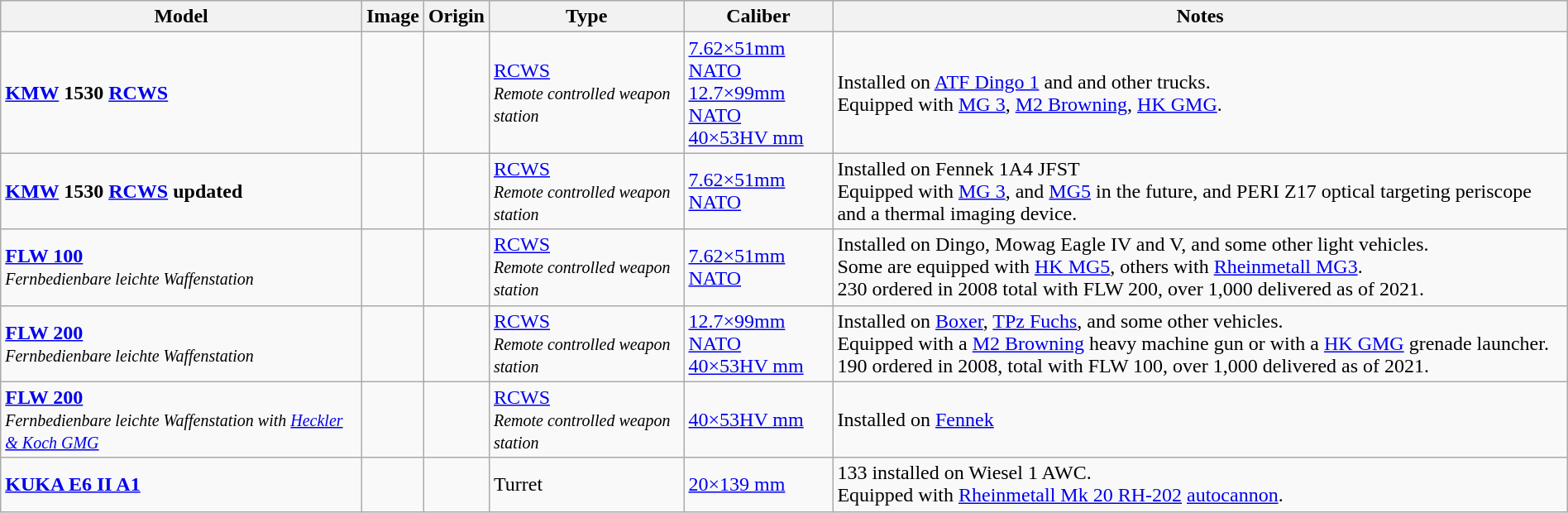<table class="wikitable" style="width:100%;">
<tr>
<th>Model</th>
<th>Image</th>
<th>Origin</th>
<th>Type</th>
<th>Caliber</th>
<th>Notes</th>
</tr>
<tr>
<td><strong><a href='#'>KMW</a> 1530 <a href='#'>RCWS</a></strong></td>
<td><br></td>
<td><small></small></td>
<td><a href='#'>RCWS</a><br><em><small>Remote controlled weapon station</small></em></td>
<td><a href='#'>7.62×51mm NATO</a><br><a href='#'>12.7×99mm NATO</a><br><a href='#'>40×53HV mm</a></td>
<td>Installed on <a href='#'>ATF Dingo 1</a> and  and other trucks.<br>Equipped with <a href='#'>MG 3</a>, <a href='#'>M2 Browning</a>, <a href='#'>HK GMG</a>.</td>
</tr>
<tr>
<td><strong><a href='#'>KMW</a> 1530 <a href='#'>RCWS</a> updated</strong></td>
<td></td>
<td><small></small></td>
<td><a href='#'>RCWS</a><br><em><small>Remote controlled weapon station</small></em></td>
<td><a href='#'>7.62×51mm NATO</a></td>
<td>Installed on Fennek 1A4 JFST<br>Equipped with <a href='#'>MG 3</a>, and <a href='#'>MG5</a> in the future, and PERI Z17 optical targeting periscope and a thermal imaging device.</td>
</tr>
<tr>
<td><strong><a href='#'>FLW 100</a></strong><br><em><small>Fernbedienbare leichte Waffenstation</small></em></td>
<td></td>
<td><small></small></td>
<td><a href='#'>RCWS</a><br><em><small>Remote controlled weapon station</small></em></td>
<td><a href='#'>7.62×51mm NATO</a></td>
<td>Installed on Dingo, Mowag Eagle IV and V, and some other light vehicles.<br>Some are equipped with <a href='#'>HK MG5</a>, others with <a href='#'>Rheinmetall MG3</a>.<br>230 ordered in 2008 total with FLW 200, over 1,000 delivered as of 2021.</td>
</tr>
<tr>
<td><strong><a href='#'>FLW 200</a></strong><br><em><small>Fernbedienbare leichte Waffenstation</small></em></td>
<td></td>
<td><small></small></td>
<td><a href='#'>RCWS</a><br><em><small>Remote controlled weapon station</small></em></td>
<td><a href='#'>12.7×99mm NATO</a><br><a href='#'>40×53HV mm</a></td>
<td>Installed on <a href='#'>Boxer</a>, <a href='#'>TPz Fuchs</a>, and some other vehicles.<br>Equipped with a <a href='#'>M2 Browning</a> heavy machine gun or with a <a href='#'>HK GMG</a> grenade launcher.<br>190 ordered in 2008, total with FLW 100, over 1,000 delivered as of 2021.</td>
</tr>
<tr>
<td><strong><a href='#'>FLW 200</a></strong><br><em><small>Fernbedienbare leichte Waffenstation with <a href='#'>Heckler & Koch GMG</a></small></em></td>
<td></td>
<td><small></small></td>
<td><a href='#'>RCWS</a><br><em><small>Remote controlled weapon station</small></em></td>
<td><a href='#'>40×53HV mm</a></td>
<td>Installed on <a href='#'>Fennek</a></td>
</tr>
<tr>
<td><a href='#'><strong>KUKA E6 II A1</strong></a></td>
<td></td>
<td><small></small></td>
<td>Turret</td>
<td><a href='#'>20×139 mm</a></td>
<td>133 installed on Wiesel 1 AWC.<br>Equipped with <a href='#'>Rheinmetall Mk 20 RH-202</a> <a href='#'>autocannon</a>.</td>
</tr>
</table>
